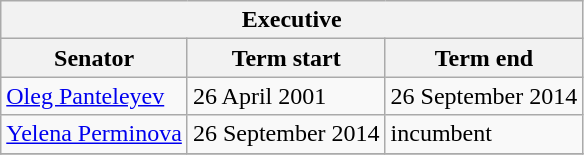<table class="wikitable sortable">
<tr>
<th colspan=3>Executive</th>
</tr>
<tr>
<th>Senator</th>
<th>Term start</th>
<th>Term end</th>
</tr>
<tr>
<td><a href='#'>Oleg Panteleyev</a></td>
<td>26 April 2001</td>
<td>26 September 2014</td>
</tr>
<tr>
<td><a href='#'>Yelena Perminova</a></td>
<td>26 September 2014</td>
<td>incumbent</td>
</tr>
<tr>
</tr>
</table>
